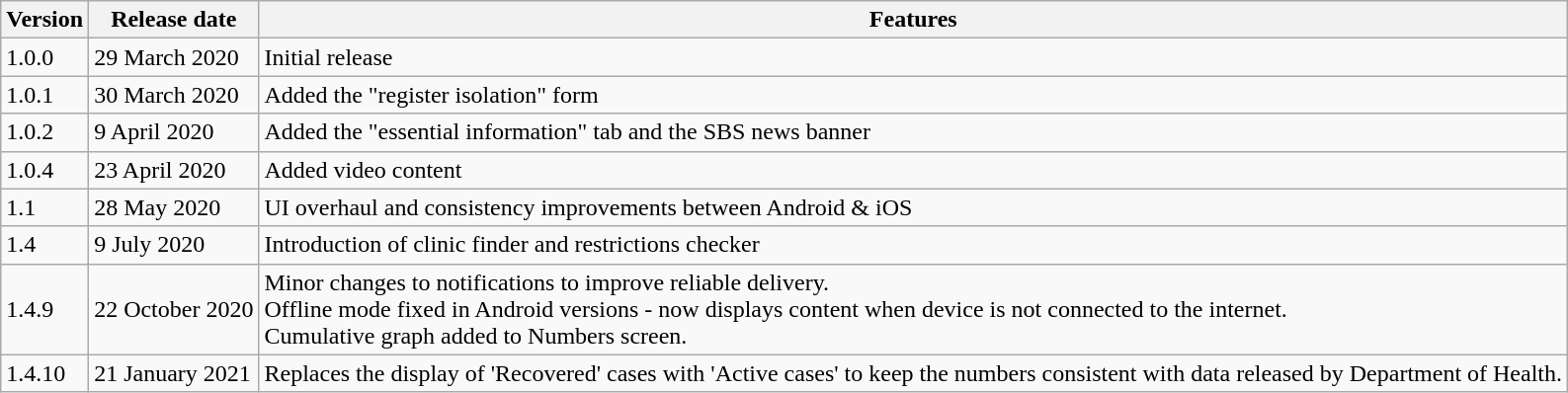<table class="wikitable">
<tr>
<th>Version</th>
<th>Release date</th>
<th>Features</th>
</tr>
<tr>
<td>1.0.0</td>
<td>29 March 2020</td>
<td>Initial release</td>
</tr>
<tr>
<td>1.0.1</td>
<td>30 March 2020</td>
<td>Added the "register isolation" form</td>
</tr>
<tr>
<td>1.0.2</td>
<td>9 April 2020</td>
<td>Added the "essential information" tab and the SBS news banner</td>
</tr>
<tr>
<td>1.0.4</td>
<td>23 April 2020</td>
<td>Added video content</td>
</tr>
<tr>
<td>1.1</td>
<td>28 May 2020</td>
<td>UI overhaul and consistency improvements between Android & iOS</td>
</tr>
<tr>
<td>1.4</td>
<td>9 July 2020</td>
<td>Introduction of clinic finder and restrictions checker</td>
</tr>
<tr>
<td>1.4.9</td>
<td>22 October 2020</td>
<td>Minor changes to notifications to improve reliable delivery.<br>Offline mode fixed in Android versions - now displays content when device is not connected to the internet.<br>Cumulative graph added to Numbers screen.</td>
</tr>
<tr>
<td>1.4.10</td>
<td>21 January 2021</td>
<td>Replaces the display of 'Recovered' cases with 'Active cases' to keep the numbers consistent with data released by Department of Health.</td>
</tr>
</table>
